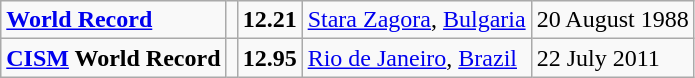<table class="wikitable">
<tr>
<td><strong><a href='#'>World Record</a></strong></td>
<td></td>
<td><strong>12.21</strong></td>
<td><a href='#'>Stara Zagora</a>, <a href='#'>Bulgaria</a></td>
<td>20 August 1988</td>
</tr>
<tr>
<td><strong><a href='#'>CISM</a> World Record</strong></td>
<td></td>
<td><strong>12.95</strong></td>
<td><a href='#'>Rio de Janeiro</a>, <a href='#'>Brazil</a></td>
<td>22 July 2011</td>
</tr>
</table>
